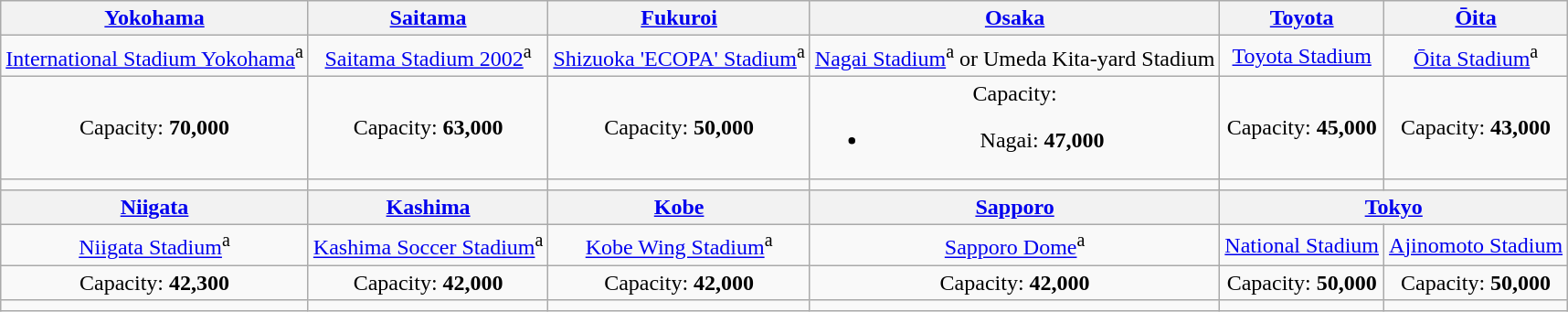<table class="wikitable" style="text-align:center;">
<tr>
<th><a href='#'>Yokohama</a></th>
<th><a href='#'>Saitama</a></th>
<th><a href='#'>Fukuroi</a></th>
<th><a href='#'>Osaka</a></th>
<th><a href='#'>Toyota</a></th>
<th><a href='#'>Ōita</a></th>
</tr>
<tr>
<td><a href='#'>International Stadium Yokohama</a><sup>a</sup></td>
<td><a href='#'>Saitama Stadium 2002</a><sup>a</sup></td>
<td><a href='#'>Shizuoka 'ECOPA' Stadium</a><sup>a</sup></td>
<td><a href='#'>Nagai Stadium</a><sup>a</sup> or Umeda Kita-yard Stadium</td>
<td><a href='#'>Toyota Stadium</a></td>
<td><a href='#'>Ōita Stadium</a><sup>a</sup></td>
</tr>
<tr>
<td>Capacity: <strong>70,000</strong></td>
<td>Capacity: <strong>63,000</strong></td>
<td>Capacity: <strong>50,000</strong></td>
<td>Capacity:<br><ul><li>Nagai: <strong>47,000</strong></li></ul></td>
<td>Capacity: <strong>45,000</strong></td>
<td>Capacity: <strong>43,000</strong></td>
</tr>
<tr>
<td></td>
<td></td>
<td></td>
<td></td>
<td></td>
<td></td>
</tr>
<tr>
<th><a href='#'>Niigata</a></th>
<th><a href='#'>Kashima</a></th>
<th><a href='#'>Kobe</a></th>
<th><a href='#'>Sapporo</a></th>
<th colspan=2><a href='#'>Tokyo</a></th>
</tr>
<tr>
<td><a href='#'>Niigata Stadium</a><sup>a</sup></td>
<td><a href='#'>Kashima Soccer Stadium</a><sup>a</sup></td>
<td><a href='#'>Kobe Wing Stadium</a><sup>a</sup></td>
<td><a href='#'>Sapporo Dome</a><sup>a</sup></td>
<td><a href='#'>National Stadium</a></td>
<td><a href='#'>Ajinomoto Stadium</a></td>
</tr>
<tr>
<td>Capacity: <strong>42,300</strong></td>
<td>Capacity: <strong>42,000</strong></td>
<td>Capacity: <strong>42,000</strong></td>
<td>Capacity: <strong>42,000</strong></td>
<td>Capacity: <strong>50,000</strong></td>
<td>Capacity: <strong>50,000</strong></td>
</tr>
<tr>
<td></td>
<td></td>
<td></td>
<td></td>
<td></td>
<td></td>
</tr>
</table>
